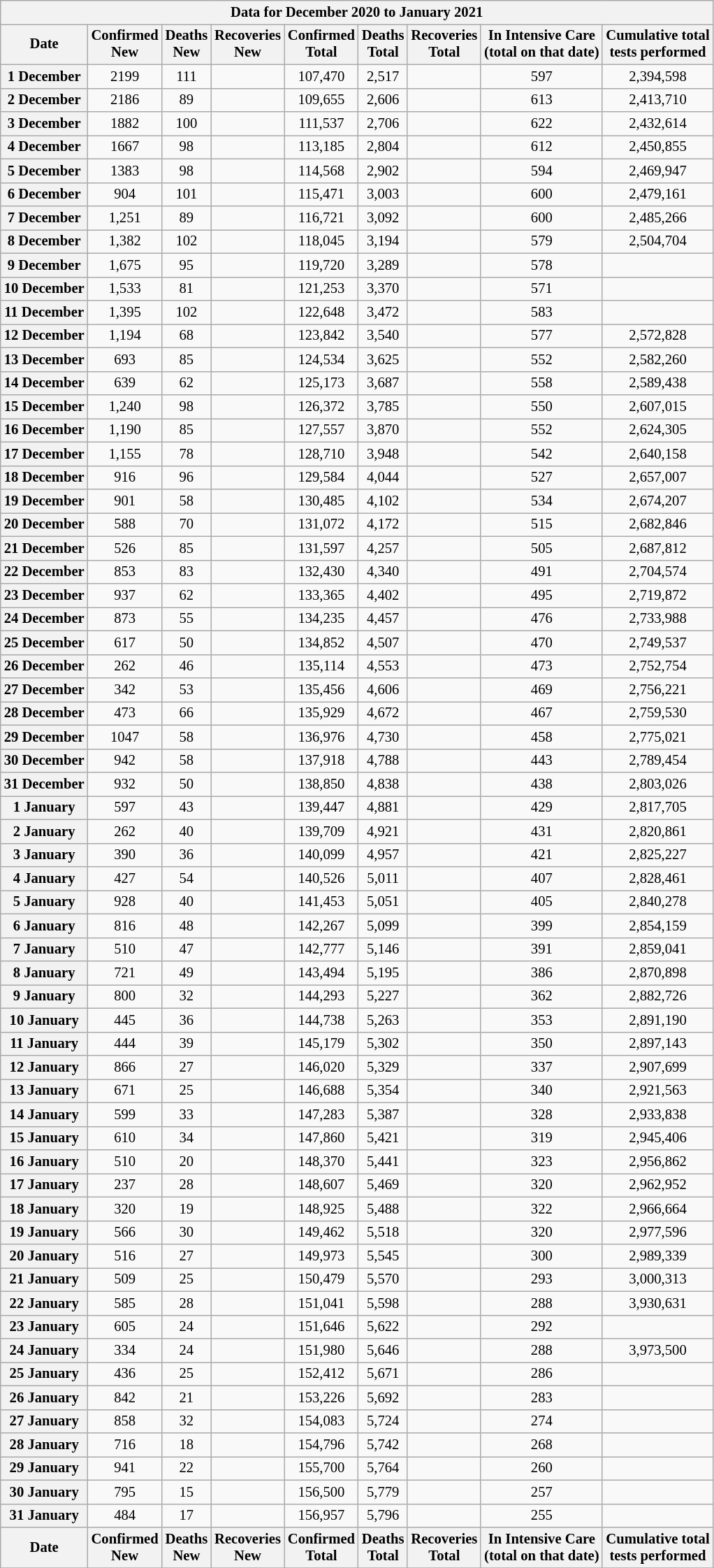<table class="wikitable collapsible collapsed" style="text-align:center; font-size:86%">
<tr>
<th colspan="9">Data for December 2020 to January 2021</th>
</tr>
<tr>
<th>Date</th>
<th>Confirmed<br>New</th>
<th>Deaths<br>New</th>
<th>Recoveries<br>New</th>
<th>Confirmed<br>Total</th>
<th>Deaths<br>Total</th>
<th>Recoveries<br>Total</th>
<th>In Intensive Care<br>(total on that date)</th>
<th>Cumulative total<br>tests performed </th>
</tr>
<tr>
<th>1 December</th>
<td>2199</td>
<td>111</td>
<td></td>
<td>107,470</td>
<td>2,517</td>
<td></td>
<td>597</td>
<td>2,394,598</td>
</tr>
<tr>
<th>2 December</th>
<td>2186</td>
<td>89</td>
<td></td>
<td>109,655</td>
<td>2,606</td>
<td></td>
<td>613</td>
<td>2,413,710</td>
</tr>
<tr>
<th>3 December</th>
<td>1882</td>
<td>100</td>
<td></td>
<td>111,537</td>
<td>2,706</td>
<td></td>
<td>622</td>
<td>2,432,614</td>
</tr>
<tr>
<th>4 December</th>
<td>1667</td>
<td>98</td>
<td></td>
<td>113,185</td>
<td>2,804</td>
<td></td>
<td>612</td>
<td>2,450,855</td>
</tr>
<tr>
<th>5 December</th>
<td>1383</td>
<td>98</td>
<td></td>
<td>114,568</td>
<td>2,902</td>
<td></td>
<td>594</td>
<td>2,469,947</td>
</tr>
<tr>
<th>6 December</th>
<td>904</td>
<td>101</td>
<td></td>
<td>115,471</td>
<td>3,003</td>
<td></td>
<td>600</td>
<td>2,479,161</td>
</tr>
<tr>
<th>7 December</th>
<td>1,251</td>
<td>89</td>
<td></td>
<td>116,721</td>
<td>3,092</td>
<td></td>
<td>600</td>
<td>2,485,266</td>
</tr>
<tr>
<th>8 December</th>
<td>1,382</td>
<td>102</td>
<td></td>
<td>118,045</td>
<td>3,194</td>
<td></td>
<td>579</td>
<td>2,504,704</td>
</tr>
<tr>
<th>9 December</th>
<td>1,675</td>
<td>95</td>
<td></td>
<td>119,720</td>
<td>3,289</td>
<td></td>
<td>578</td>
<td></td>
</tr>
<tr>
<th>10 December</th>
<td>1,533</td>
<td>81</td>
<td></td>
<td>121,253</td>
<td>3,370</td>
<td></td>
<td>571</td>
<td></td>
</tr>
<tr>
<th>11 December</th>
<td>1,395</td>
<td>102</td>
<td></td>
<td>122,648</td>
<td>3,472</td>
<td></td>
<td>583</td>
<td></td>
</tr>
<tr>
<th>12 December</th>
<td>1,194</td>
<td>68</td>
<td></td>
<td>123,842</td>
<td>3,540</td>
<td></td>
<td>577</td>
<td>2,572,828</td>
</tr>
<tr>
<th>13 December</th>
<td>693</td>
<td>85</td>
<td></td>
<td>124,534</td>
<td>3,625</td>
<td></td>
<td>552</td>
<td>2,582,260</td>
</tr>
<tr>
<th>14 December</th>
<td>639</td>
<td>62</td>
<td></td>
<td>125,173</td>
<td>3,687</td>
<td></td>
<td>558</td>
<td>2,589,438</td>
</tr>
<tr>
<th>15 December</th>
<td>1,240</td>
<td>98</td>
<td></td>
<td>126,372</td>
<td>3,785</td>
<td></td>
<td>550</td>
<td>2,607,015</td>
</tr>
<tr>
<th>16 December</th>
<td>1,190</td>
<td>85</td>
<td></td>
<td>127,557</td>
<td>3,870</td>
<td></td>
<td>552</td>
<td>2,624,305</td>
</tr>
<tr>
<th>17 December</th>
<td>1,155</td>
<td>78</td>
<td></td>
<td>128,710</td>
<td>3,948</td>
<td></td>
<td>542</td>
<td>2,640,158</td>
</tr>
<tr>
<th>18 December</th>
<td>916</td>
<td>96</td>
<td></td>
<td>129,584</td>
<td>4,044</td>
<td></td>
<td>527</td>
<td>2,657,007</td>
</tr>
<tr>
<th>19 December</th>
<td>901</td>
<td>58</td>
<td></td>
<td>130,485</td>
<td>4,102</td>
<td></td>
<td>534</td>
<td>2,674,207</td>
</tr>
<tr>
<th>20 December</th>
<td>588</td>
<td>70</td>
<td></td>
<td>131,072</td>
<td>4,172</td>
<td></td>
<td>515</td>
<td>2,682,846</td>
</tr>
<tr>
<th>21 December</th>
<td>526</td>
<td>85</td>
<td></td>
<td>131,597</td>
<td>4,257</td>
<td></td>
<td>505</td>
<td>2,687,812</td>
</tr>
<tr>
<th>22 December</th>
<td>853</td>
<td>83</td>
<td></td>
<td>132,430</td>
<td>4,340</td>
<td></td>
<td>491</td>
<td>2,704,574</td>
</tr>
<tr>
<th>23 December</th>
<td>937</td>
<td>62</td>
<td></td>
<td>133,365</td>
<td>4,402</td>
<td></td>
<td>495</td>
<td>2,719,872</td>
</tr>
<tr>
<th>24 December</th>
<td>873</td>
<td>55</td>
<td></td>
<td>134,235</td>
<td>4,457</td>
<td></td>
<td>476</td>
<td>2,733,988</td>
</tr>
<tr>
<th>25 December</th>
<td>617</td>
<td>50</td>
<td></td>
<td>134,852</td>
<td>4,507</td>
<td></td>
<td>470</td>
<td>2,749,537</td>
</tr>
<tr>
<th>26 December</th>
<td>262</td>
<td>46</td>
<td></td>
<td>135,114</td>
<td>4,553</td>
<td></td>
<td>473</td>
<td>2,752,754</td>
</tr>
<tr>
<th>27 December</th>
<td>342</td>
<td>53</td>
<td></td>
<td>135,456</td>
<td>4,606</td>
<td></td>
<td>469</td>
<td>2,756,221</td>
</tr>
<tr>
<th>28 December</th>
<td>473</td>
<td>66</td>
<td></td>
<td>135,929</td>
<td>4,672</td>
<td></td>
<td>467</td>
<td>2,759,530</td>
</tr>
<tr>
<th>29 December</th>
<td>1047</td>
<td>58</td>
<td></td>
<td>136,976</td>
<td>4,730</td>
<td></td>
<td>458</td>
<td>2,775,021</td>
</tr>
<tr>
<th>30 December</th>
<td>942</td>
<td>58</td>
<td></td>
<td>137,918</td>
<td>4,788</td>
<td></td>
<td>443</td>
<td>2,789,454</td>
</tr>
<tr>
<th>31 December</th>
<td>932</td>
<td>50</td>
<td></td>
<td>138,850</td>
<td>4,838</td>
<td></td>
<td>438</td>
<td>2,803,026</td>
</tr>
<tr>
<th>1 January</th>
<td>597</td>
<td>43</td>
<td></td>
<td>139,447</td>
<td>4,881</td>
<td></td>
<td>429</td>
<td>2,817,705</td>
</tr>
<tr>
<th>2 January</th>
<td>262</td>
<td>40</td>
<td></td>
<td>139,709</td>
<td>4,921</td>
<td></td>
<td>431</td>
<td>2,820,861</td>
</tr>
<tr>
<th>3 January</th>
<td>390</td>
<td>36</td>
<td></td>
<td>140,099</td>
<td>4,957</td>
<td></td>
<td>421</td>
<td>2,825,227</td>
</tr>
<tr>
<th>4 January</th>
<td>427</td>
<td>54</td>
<td></td>
<td>140,526</td>
<td>5,011</td>
<td></td>
<td>407</td>
<td>2,828,461</td>
</tr>
<tr>
<th>5 January</th>
<td>928</td>
<td>40</td>
<td></td>
<td>141,453</td>
<td>5,051</td>
<td></td>
<td>405</td>
<td>2,840,278</td>
</tr>
<tr>
<th>6 January</th>
<td>816</td>
<td>48</td>
<td></td>
<td>142,267</td>
<td>5,099</td>
<td></td>
<td>399</td>
<td>2,854,159</td>
</tr>
<tr>
<th>7 January</th>
<td>510</td>
<td>47</td>
<td></td>
<td>142,777</td>
<td>5,146</td>
<td></td>
<td>391</td>
<td>2,859,041</td>
</tr>
<tr>
<th>8 January</th>
<td>721</td>
<td>49</td>
<td></td>
<td>143,494</td>
<td>5,195</td>
<td></td>
<td>386</td>
<td>2,870,898</td>
</tr>
<tr>
<th>9 January</th>
<td>800</td>
<td>32</td>
<td></td>
<td>144,293</td>
<td>5,227</td>
<td></td>
<td>362</td>
<td>2,882,726</td>
</tr>
<tr>
<th>10 January</th>
<td>445</td>
<td>36</td>
<td></td>
<td>144,738</td>
<td>5,263</td>
<td></td>
<td>353</td>
<td>2,891,190</td>
</tr>
<tr>
<th>11 January</th>
<td>444</td>
<td>39</td>
<td></td>
<td>145,179</td>
<td>5,302</td>
<td></td>
<td>350</td>
<td>2,897,143</td>
</tr>
<tr>
<th>12 January</th>
<td>866</td>
<td>27</td>
<td></td>
<td>146,020</td>
<td>5,329</td>
<td></td>
<td>337</td>
<td>2,907,699</td>
</tr>
<tr>
<th>13 January</th>
<td>671</td>
<td>25</td>
<td></td>
<td>146,688</td>
<td>5,354</td>
<td></td>
<td>340</td>
<td>2,921,563</td>
</tr>
<tr>
<th>14 January</th>
<td>599</td>
<td>33</td>
<td></td>
<td>147,283</td>
<td>5,387</td>
<td></td>
<td>328</td>
<td>2,933,838</td>
</tr>
<tr>
<th>15 January</th>
<td>610</td>
<td>34</td>
<td></td>
<td>147,860</td>
<td>5,421</td>
<td></td>
<td>319</td>
<td>2,945,406</td>
</tr>
<tr>
<th>16 January</th>
<td>510</td>
<td>20</td>
<td></td>
<td>148,370</td>
<td>5,441</td>
<td></td>
<td>323</td>
<td>2,956,862</td>
</tr>
<tr>
<th>17 January</th>
<td>237</td>
<td>28</td>
<td></td>
<td>148,607</td>
<td>5,469</td>
<td></td>
<td>320</td>
<td>2,962,952</td>
</tr>
<tr>
<th>18 January</th>
<td>320</td>
<td>19</td>
<td></td>
<td>148,925</td>
<td>5,488</td>
<td></td>
<td>322</td>
<td>2,966,664</td>
</tr>
<tr>
<th>19 January</th>
<td>566</td>
<td>30</td>
<td></td>
<td>149,462</td>
<td>5,518</td>
<td></td>
<td>320</td>
<td>2,977,596</td>
</tr>
<tr>
<th>20 January</th>
<td>516</td>
<td>27</td>
<td></td>
<td>149,973</td>
<td>5,545</td>
<td></td>
<td>300</td>
<td>2,989,339</td>
</tr>
<tr>
<th>21 January</th>
<td>509</td>
<td>25</td>
<td></td>
<td>150,479</td>
<td>5,570</td>
<td></td>
<td>293</td>
<td>3,000,313</td>
</tr>
<tr>
<th>22 January</th>
<td>585</td>
<td>28</td>
<td></td>
<td>151,041</td>
<td>5,598</td>
<td></td>
<td>288</td>
<td>3,930,631</td>
</tr>
<tr>
<th>23 January</th>
<td>605</td>
<td>24</td>
<td></td>
<td>151,646</td>
<td>5,622</td>
<td></td>
<td>292</td>
<td></td>
</tr>
<tr>
<th>24 January</th>
<td>334</td>
<td>24</td>
<td></td>
<td>151,980</td>
<td>5,646</td>
<td></td>
<td>288</td>
<td>3,973,500</td>
</tr>
<tr>
<th>25 January</th>
<td>436</td>
<td>25</td>
<td></td>
<td>152,412</td>
<td>5,671</td>
<td></td>
<td>286</td>
<td></td>
</tr>
<tr>
<th>26 January</th>
<td>842</td>
<td>21</td>
<td></td>
<td>153,226</td>
<td>5,692</td>
<td></td>
<td>283</td>
<td></td>
</tr>
<tr>
<th>27 January</th>
<td>858</td>
<td>32</td>
<td></td>
<td>154,083</td>
<td>5,724</td>
<td></td>
<td>274</td>
<td></td>
</tr>
<tr>
<th>28 January</th>
<td>716</td>
<td>18</td>
<td></td>
<td>154,796</td>
<td>5,742</td>
<td></td>
<td>268</td>
<td></td>
</tr>
<tr>
<th>29 January</th>
<td>941</td>
<td>22</td>
<td></td>
<td>155,700</td>
<td>5,764</td>
<td></td>
<td>260</td>
<td></td>
</tr>
<tr>
<th>30 January</th>
<td>795</td>
<td>15</td>
<td></td>
<td>156,500</td>
<td>5,779</td>
<td></td>
<td>257</td>
<td></td>
</tr>
<tr>
<th>31 January</th>
<td>484</td>
<td>17</td>
<td></td>
<td>156,957</td>
<td>5,796</td>
<td></td>
<td>255</td>
<td></td>
</tr>
<tr>
<th>Date</th>
<th>Confirmed<br>New</th>
<th>Deaths<br>New</th>
<th>Recoveries<br>New</th>
<th>Confirmed<br>Total</th>
<th>Deaths<br>Total</th>
<th>Recoveries<br>Total</th>
<th>In Intensive Care<br>(total on that date)</th>
<th>Cumulative total<br>tests performed </th>
</tr>
<tr>
</tr>
</table>
